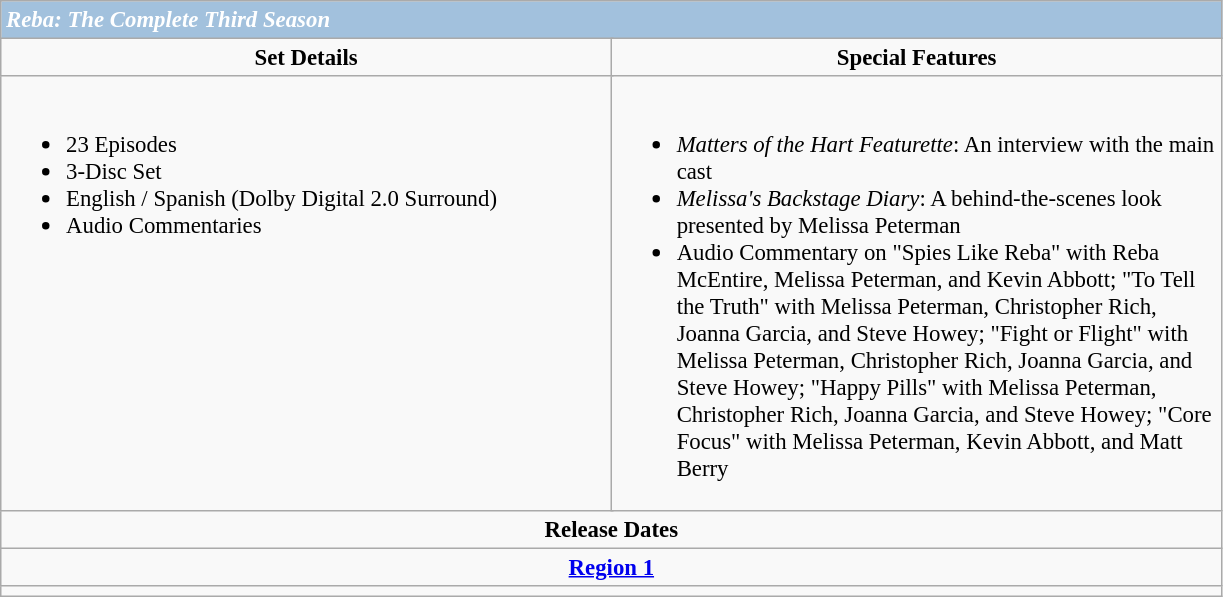<table class="wikitable" style="font-size: 95%;">
<tr style="background:#A2C1DD; color:white;">
<td colspan="6"><strong><em>Reba: The Complete Third Season</em></strong></td>
</tr>
<tr style="vertical-align:top; text-align:center;">
<td style="width:400px;" colspan="3"><strong>Set Details</strong></td>
<td style="width:400px; " colspan="3"><strong>Special Features</strong></td>
</tr>
<tr valign="top">
<td colspan="3"  style="text-align:left; width:400px;"><br><ul><li>23 Episodes</li><li>3-Disc Set</li><li>English / Spanish (Dolby Digital 2.0 Surround)</li><li>Audio Commentaries</li></ul></td>
<td colspan="3"  style="text-align:left; width:400px;"><br><ul><li><em>Matters of the Hart Featurette</em>: An interview with the main cast</li><li><em>Melissa's Backstage Diary</em>: A behind-the-scenes look presented by Melissa Peterman</li><li>Audio Commentary on "Spies Like Reba" with Reba McEntire, Melissa Peterman, and Kevin Abbott; "To Tell the Truth" with Melissa Peterman, Christopher Rich, Joanna Garcia, and Steve Howey; "Fight or Flight" with Melissa Peterman, Christopher Rich, Joanna Garcia, and Steve Howey; "Happy Pills" with Melissa Peterman, Christopher Rich, Joanna Garcia, and Steve Howey; "Core Focus" with Melissa Peterman, Kevin Abbott, and Matt Berry</li></ul></td>
</tr>
<tr>
<td colspan="6" style="text-align:center;"><strong>Release Dates</strong></td>
</tr>
<tr>
<td colspan="6" style="text-align:center;"><strong><a href='#'>Region 1</a></strong></td>
</tr>
<tr style="text-align:center;">
<td colspan="6"></td>
</tr>
</table>
